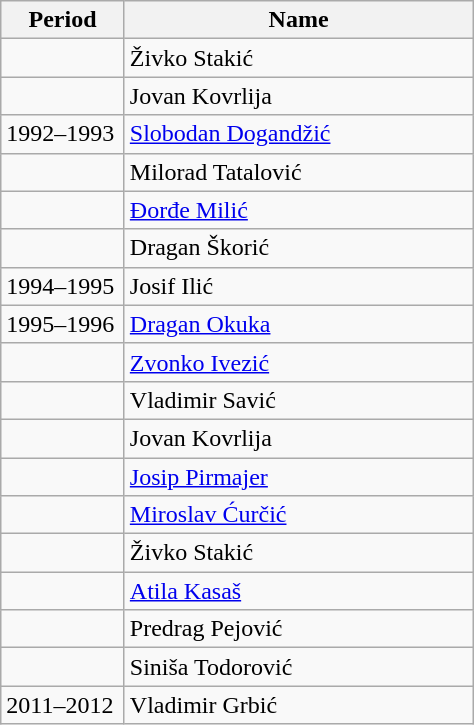<table class="wikitable">
<tr>
<th width="75">Period</th>
<th width="225">Name</th>
</tr>
<tr>
<td></td>
<td> Živko Stakić</td>
</tr>
<tr>
<td></td>
<td> Jovan Kovrlija</td>
</tr>
<tr>
<td>1992–1993</td>
<td> <a href='#'>Slobodan Dogandžić</a></td>
</tr>
<tr>
<td></td>
<td> Milorad Tatalović</td>
</tr>
<tr>
<td></td>
<td> <a href='#'>Đorđe Milić</a></td>
</tr>
<tr>
<td></td>
<td> Dragan Škorić</td>
</tr>
<tr>
<td>1994–1995</td>
<td> Josif Ilić</td>
</tr>
<tr>
<td>1995–1996</td>
<td> <a href='#'>Dragan Okuka</a></td>
</tr>
<tr>
<td></td>
<td> <a href='#'>Zvonko Ivezić</a></td>
</tr>
<tr>
<td></td>
<td> Vladimir Savić</td>
</tr>
<tr>
<td></td>
<td> Jovan Kovrlija</td>
</tr>
<tr>
<td></td>
<td> <a href='#'>Josip Pirmajer</a></td>
</tr>
<tr>
<td></td>
<td> <a href='#'>Miroslav Ćurčić</a></td>
</tr>
<tr>
<td></td>
<td> Živko Stakić</td>
</tr>
<tr>
<td></td>
<td> <a href='#'>Atila Kasaš</a></td>
</tr>
<tr>
<td></td>
<td> Predrag Pejović</td>
</tr>
<tr>
<td></td>
<td> Siniša Todorović</td>
</tr>
<tr>
<td>2011–2012</td>
<td> Vladimir Grbić</td>
</tr>
</table>
